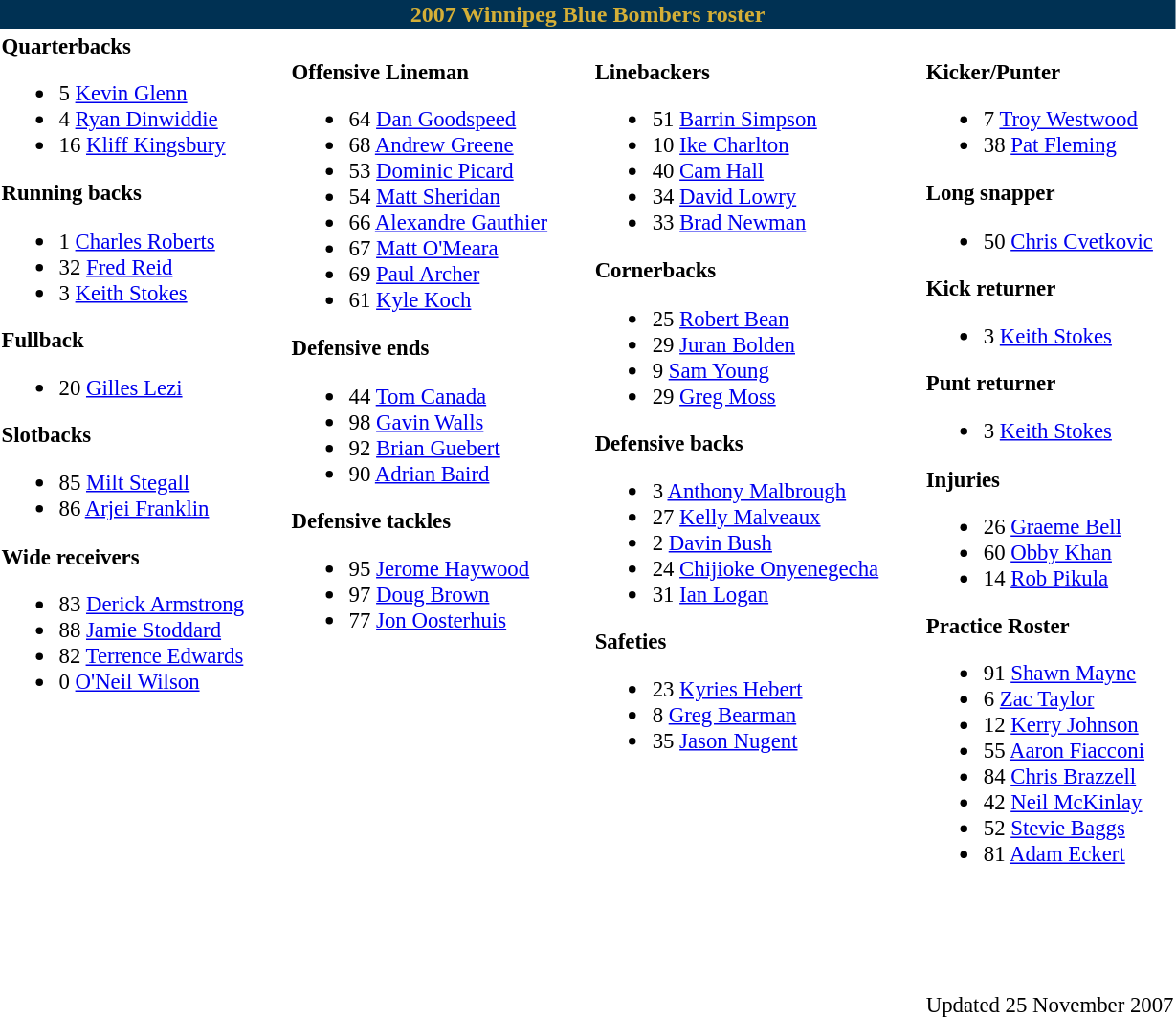<table class="toccolours" style="text-align: left;">
<tr>
<th colspan="7" style="background-color: #003153; color:#D4AF37; text-align: center"><strong>2007 Winnipeg Blue Bombers roster</strong></th>
</tr>
<tr>
<td style="font-size: 95%;" valign="top"><strong>Quarterbacks</strong><br><ul><li>5 <a href='#'>Kevin Glenn</a></li><li>4 <a href='#'>Ryan Dinwiddie</a></li><li>16 <a href='#'>Kliff Kingsbury</a></li></ul><strong>Running backs</strong><ul><li>1 <a href='#'>Charles Roberts</a></li><li>32 <a href='#'>Fred Reid</a></li><li>3 <a href='#'>Keith Stokes</a></li></ul><strong>Fullback</strong><ul><li>20 <a href='#'>Gilles Lezi</a></li></ul><strong>Slotbacks</strong><ul><li>85 <a href='#'>Milt Stegall</a></li><li>86 <a href='#'>Arjei Franklin</a></li></ul><strong>Wide receivers</strong><ul><li>83 <a href='#'>Derick Armstrong</a></li><li>88 <a href='#'>Jamie Stoddard</a></li><li>82 <a href='#'>Terrence Edwards</a></li><li>0 <a href='#'>O'Neil Wilson</a></li></ul></td>
<td style="width: 25px;"></td>
<td style="font-size: 95%;" valign="top"><br><strong>Offensive Lineman</strong><ul><li>64 <a href='#'>Dan Goodspeed</a></li><li>68 <a href='#'>Andrew Greene</a></li><li>53 <a href='#'>Dominic Picard</a></li><li>54 <a href='#'>Matt Sheridan</a></li><li>66 <a href='#'>Alexandre Gauthier</a></li><li>67 <a href='#'>Matt O'Meara</a></li><li>69 <a href='#'>Paul Archer</a></li><li>61 <a href='#'>Kyle Koch</a></li></ul><strong>Defensive ends</strong><ul><li>44 <a href='#'>Tom Canada</a></li><li>98 <a href='#'>Gavin Walls</a></li><li>92 <a href='#'>Brian Guebert</a></li><li>90 <a href='#'>Adrian Baird</a></li></ul><strong>Defensive tackles</strong><ul><li>95 <a href='#'>Jerome Haywood</a></li><li>97 <a href='#'>Doug Brown</a></li><li>77 <a href='#'>Jon Oosterhuis</a></li></ul></td>
<td style="width: 25px;"></td>
<td style="font-size: 95%;" valign="top"><br><strong>Linebackers</strong><ul><li>51 <a href='#'>Barrin Simpson</a></li><li>10 <a href='#'>Ike Charlton</a></li><li>40 <a href='#'>Cam Hall</a></li><li>34 <a href='#'>David Lowry</a></li><li>33 <a href='#'>Brad Newman</a></li></ul><strong>Cornerbacks</strong><ul><li>25 <a href='#'>Robert Bean</a></li><li>29 <a href='#'>Juran Bolden</a></li><li>9 <a href='#'>Sam Young</a></li><li>29 <a href='#'>Greg Moss</a></li></ul><strong>Defensive backs</strong><ul><li>3 <a href='#'>Anthony Malbrough</a></li><li>27 <a href='#'>Kelly Malveaux</a></li><li>2 <a href='#'>Davin Bush</a></li><li>24 <a href='#'>Chijioke Onyenegecha</a></li><li>31 <a href='#'>Ian Logan</a></li></ul><strong>Safeties</strong><ul><li>23 <a href='#'>Kyries Hebert</a></li><li>8 <a href='#'>Greg Bearman</a></li><li>35 <a href='#'>Jason Nugent</a></li></ul></td>
<td style="width: 25px;"></td>
<td style="font-size: 95%;" valign="top"><br><strong>Kicker/Punter</strong><ul><li>7 <a href='#'>Troy Westwood</a></li><li>38 <a href='#'>Pat Fleming</a></li></ul><strong>Long snapper</strong><ul><li>50 <a href='#'>Chris Cvetkovic</a></li></ul><strong>Kick returner</strong><ul><li>3 <a href='#'>Keith Stokes</a></li></ul><strong>Punt returner</strong><ul><li>3 <a href='#'>Keith Stokes</a></li></ul><strong>Injuries</strong><ul><li>26 <a href='#'>Graeme Bell</a></li><li>60 <a href='#'>Obby Khan</a></li><li>14 <a href='#'>Rob Pikula</a></li></ul><strong>Practice Roster</strong><ul><li>91 <a href='#'>Shawn Mayne</a></li><li>6 <a href='#'>Zac Taylor</a></li><li>12 <a href='#'>Kerry Johnson</a></li><li>55 <a href='#'>Aaron Fiacconi</a></li><li>84 <a href='#'>Chris Brazzell</a></li><li>42 <a href='#'>Neil McKinlay</a></li><li>52 <a href='#'>Stevie Baggs</a></li><li>81 <a href='#'>Adam Eckert</a></li></ul><span></span><br>
<span></span><br>
<span></span>
<br>
<br>
Updated 25 November 2007</td>
</tr>
<tr>
</tr>
</table>
